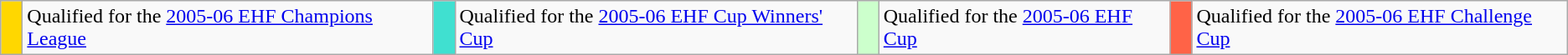<table class="wikitable" style="text-align: left;">
<tr>
<td width=10px bgcolor="gold"></td>
<td>Qualified for the <a href='#'>2005-06 EHF Champions League</a></td>
<td width=10px  bgcolor="turquoise"></td>
<td>Qualified for the <a href='#'>2005-06 EHF Cup Winners' Cup</a></td>
<td width=10px bgcolor=#ccffcc></td>
<td>Qualified for the <a href='#'>2005-06 EHF Cup</a></td>
<td width=10px  bgcolor="tomato"></td>
<td>Qualified for the <a href='#'>2005-06 EHF Challenge Cup</a></td>
</tr>
</table>
